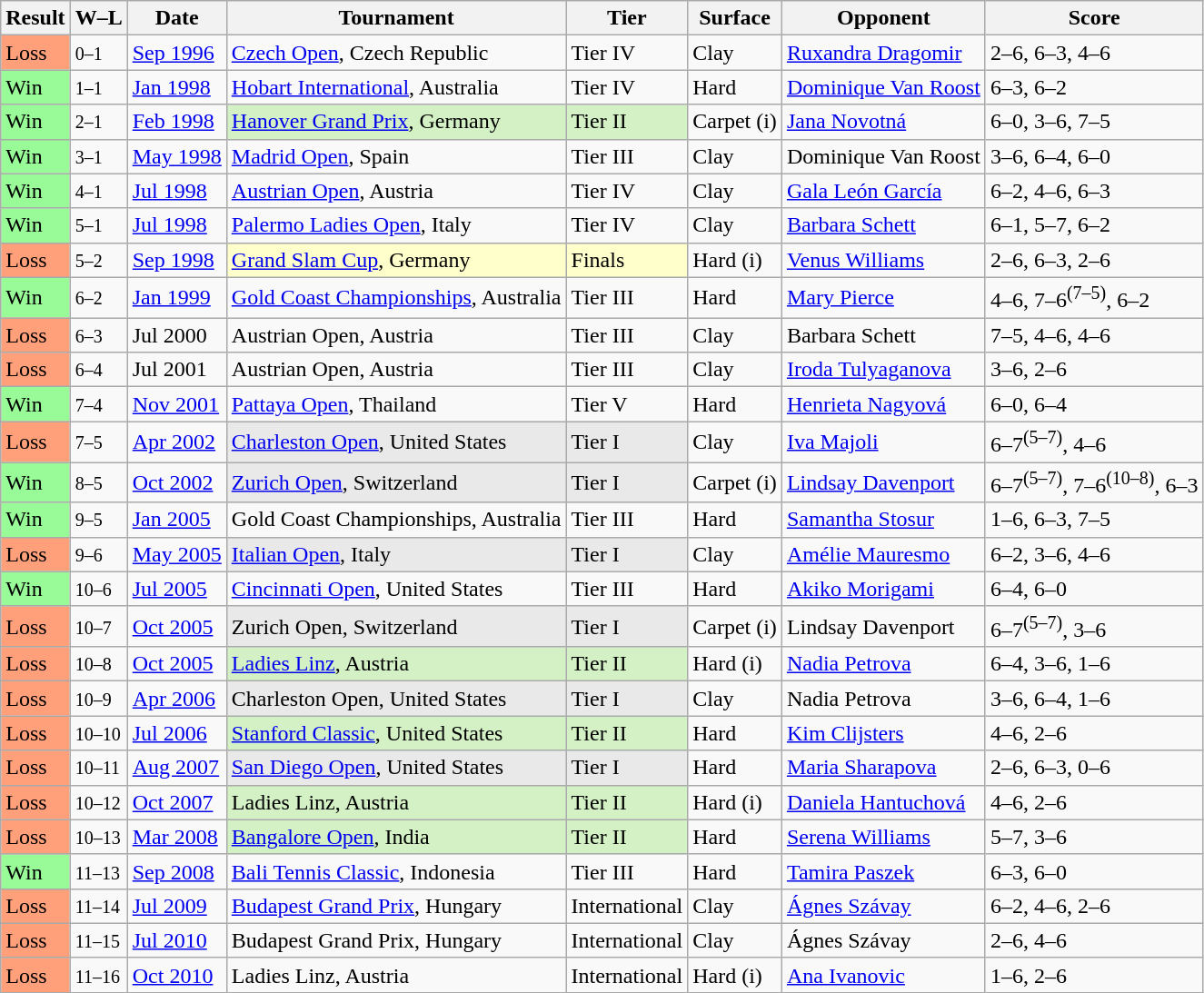<table class="sortable wikitable">
<tr>
<th>Result</th>
<th class="unsortable">W–L</th>
<th>Date</th>
<th>Tournament</th>
<th>Tier</th>
<th>Surface</th>
<th>Opponent</th>
<th class="unsortable">Score</th>
</tr>
<tr>
<td style="background:#ffa07a;">Loss</td>
<td><small>0–1</small></td>
<td><a href='#'>Sep 1996</a></td>
<td><a href='#'>Czech Open</a>, Czech Republic</td>
<td>Tier IV</td>
<td>Clay</td>
<td> <a href='#'>Ruxandra Dragomir</a></td>
<td>2–6, 6–3, 4–6</td>
</tr>
<tr>
<td style="background:#98fb98;">Win</td>
<td><small>1–1</small></td>
<td><a href='#'>Jan 1998</a></td>
<td><a href='#'>Hobart International</a>, Australia</td>
<td>Tier IV</td>
<td>Hard</td>
<td> <a href='#'>Dominique Van Roost</a></td>
<td>6–3, 6–2</td>
</tr>
<tr>
<td style="background:#98fb98;">Win</td>
<td><small>2–1</small></td>
<td><a href='#'>Feb 1998</a></td>
<td style="background:#d4f1c5;"><a href='#'>Hanover Grand Prix</a>, Germany</td>
<td style="background:#d4f1c5;">Tier II</td>
<td>Carpet (i)</td>
<td> <a href='#'>Jana Novotná</a></td>
<td>6–0, 3–6, 7–5</td>
</tr>
<tr>
<td style="background:#98fb98;">Win</td>
<td><small>3–1</small></td>
<td><a href='#'>May 1998</a></td>
<td><a href='#'>Madrid Open</a>, Spain</td>
<td>Tier III</td>
<td>Clay</td>
<td> Dominique Van Roost</td>
<td>3–6, 6–4, 6–0</td>
</tr>
<tr>
<td style="background:#98fb98;">Win</td>
<td><small>4–1</small></td>
<td><a href='#'>Jul 1998</a></td>
<td><a href='#'>Austrian Open</a>, Austria</td>
<td>Tier IV</td>
<td>Clay</td>
<td> <a href='#'>Gala León García</a></td>
<td>6–2, 4–6, 6–3</td>
</tr>
<tr>
<td style="background:#98fb98;">Win</td>
<td><small>5–1</small></td>
<td><a href='#'>Jul 1998</a></td>
<td><a href='#'>Palermo Ladies Open</a>, Italy</td>
<td>Tier IV</td>
<td>Clay</td>
<td> <a href='#'>Barbara Schett</a></td>
<td>6–1, 5–7, 6–2</td>
</tr>
<tr>
<td style="background:#ffa07a;">Loss</td>
<td><small>5–2</small></td>
<td><a href='#'>Sep 1998</a></td>
<td bgcolor="#FFFFCC"><a href='#'>Grand Slam Cup</a>, Germany</td>
<td bgcolor="#FFFFCC">Finals</td>
<td>Hard (i)</td>
<td> <a href='#'>Venus Williams</a></td>
<td>2–6, 6–3, 2–6</td>
</tr>
<tr>
<td style="background:#98fb98;">Win</td>
<td><small>6–2</small></td>
<td><a href='#'>Jan 1999</a></td>
<td><a href='#'>Gold Coast Championships</a>, Australia</td>
<td>Tier III</td>
<td>Hard</td>
<td> <a href='#'>Mary Pierce</a></td>
<td>4–6, 7–6<sup>(7–5)</sup>, 6–2</td>
</tr>
<tr>
<td style="background:#ffa07a;">Loss</td>
<td><small>6–3</small></td>
<td>Jul 2000</td>
<td>Austrian Open, Austria</td>
<td>Tier III</td>
<td>Clay</td>
<td> Barbara Schett</td>
<td>7–5, 4–6, 4–6</td>
</tr>
<tr>
<td style="background:#ffa07a;">Loss</td>
<td><small>6–4</small></td>
<td>Jul 2001</td>
<td>Austrian Open, Austria</td>
<td>Tier III</td>
<td>Clay</td>
<td> <a href='#'>Iroda Tulyaganova</a></td>
<td>3–6, 2–6</td>
</tr>
<tr>
<td style="background:#98fb98;">Win</td>
<td><small>7–4</small></td>
<td><a href='#'>Nov 2001</a></td>
<td><a href='#'>Pattaya Open</a>, Thailand</td>
<td>Tier V</td>
<td>Hard</td>
<td> <a href='#'>Henrieta Nagyová</a></td>
<td>6–0, 6–4</td>
</tr>
<tr>
<td style="background:#ffa07a;">Loss</td>
<td><small>7–5</small></td>
<td><a href='#'>Apr 2002</a></td>
<td style="background:#e9e9e9;"><a href='#'>Charleston Open</a>, United States</td>
<td style="background:#e9e9e9;">Tier I</td>
<td>Clay</td>
<td> <a href='#'>Iva Majoli</a></td>
<td>6–7<sup>(5–7)</sup>, 4–6</td>
</tr>
<tr>
<td style="background:#98fb98;">Win</td>
<td><small>8–5</small></td>
<td><a href='#'>Oct 2002</a></td>
<td style="background:#e9e9e9;"><a href='#'>Zurich Open</a>, Switzerland</td>
<td style="background:#e9e9e9;">Tier I</td>
<td>Carpet (i)</td>
<td> <a href='#'>Lindsay Davenport</a></td>
<td>6–7<sup>(5–7)</sup>, 7–6<sup>(10–8)</sup>, 6–3</td>
</tr>
<tr>
<td style="background:#98fb98;">Win</td>
<td><small>9–5</small></td>
<td><a href='#'>Jan 2005</a></td>
<td>Gold Coast Championships, Australia</td>
<td>Tier III</td>
<td>Hard</td>
<td> <a href='#'>Samantha Stosur</a></td>
<td>1–6, 6–3, 7–5</td>
</tr>
<tr>
<td style="background:#ffa07a;">Loss</td>
<td><small>9–6</small></td>
<td><a href='#'>May 2005</a></td>
<td style="background:#e9e9e9;"><a href='#'>Italian Open</a>, Italy</td>
<td style="background:#e9e9e9;">Tier I</td>
<td>Clay</td>
<td> <a href='#'>Amélie Mauresmo</a></td>
<td>6–2, 3–6, 4–6</td>
</tr>
<tr>
<td style="background:#98fb98;">Win</td>
<td><small>10–6</small></td>
<td><a href='#'>Jul 2005</a></td>
<td><a href='#'>Cincinnati Open</a>, United States</td>
<td>Tier III</td>
<td>Hard</td>
<td> <a href='#'>Akiko Morigami</a></td>
<td>6–4, 6–0</td>
</tr>
<tr>
<td style="background:#ffa07a;">Loss</td>
<td><small>10–7</small></td>
<td><a href='#'>Oct 2005</a></td>
<td style="background:#e9e9e9;">Zurich Open, Switzerland</td>
<td style="background:#e9e9e9;">Tier I</td>
<td>Carpet (i)</td>
<td> Lindsay Davenport</td>
<td>6–7<sup>(5–7)</sup>, 3–6</td>
</tr>
<tr>
<td style="background:#ffa07a;">Loss</td>
<td><small>10–8</small></td>
<td><a href='#'>Oct 2005</a></td>
<td style="background:#d4f1c5;"><a href='#'>Ladies Linz</a>, Austria</td>
<td style="background:#d4f1c5;">Tier II</td>
<td>Hard (i)</td>
<td> <a href='#'>Nadia Petrova</a></td>
<td>6–4, 3–6, 1–6</td>
</tr>
<tr>
<td style="background:#ffa07a;">Loss</td>
<td><small>10–9</small></td>
<td><a href='#'>Apr 2006</a></td>
<td style="background:#e9e9e9;">Charleston Open, United States</td>
<td style="background:#e9e9e9;">Tier I</td>
<td>Clay</td>
<td> Nadia Petrova</td>
<td>3–6, 6–4, 1–6</td>
</tr>
<tr>
<td style="background:#ffa07a;">Loss</td>
<td><small>10–10</small></td>
<td><a href='#'>Jul 2006</a></td>
<td style="background:#d4f1c5;"><a href='#'>Stanford Classic</a>, United States</td>
<td style="background:#d4f1c5;">Tier II</td>
<td>Hard</td>
<td> <a href='#'>Kim Clijsters</a></td>
<td>4–6, 2–6</td>
</tr>
<tr>
<td style="background:#ffa07a;">Loss</td>
<td><small>10–11</small></td>
<td><a href='#'>Aug 2007</a></td>
<td style="background:#e9e9e9;"><a href='#'>San Diego Open</a>, United States</td>
<td style="background:#e9e9e9;">Tier I</td>
<td>Hard</td>
<td> <a href='#'>Maria Sharapova</a></td>
<td>2–6, 6–3, 0–6</td>
</tr>
<tr>
<td style="background:#ffa07a;">Loss</td>
<td><small>10–12</small></td>
<td><a href='#'>Oct 2007</a></td>
<td style="background:#d4f1c5;">Ladies Linz, Austria</td>
<td style="background:#d4f1c5;">Tier II</td>
<td>Hard (i)</td>
<td> <a href='#'>Daniela Hantuchová</a></td>
<td>4–6, 2–6</td>
</tr>
<tr>
<td style="background:#ffa07a;">Loss</td>
<td><small>10–13</small></td>
<td><a href='#'>Mar 2008</a></td>
<td style="background:#d4f1c5;"><a href='#'>Bangalore Open</a>, India</td>
<td style="background:#d4f1c5;">Tier II</td>
<td>Hard</td>
<td> <a href='#'>Serena Williams</a></td>
<td>5–7, 3–6</td>
</tr>
<tr>
<td style="background:#98fb98;">Win</td>
<td><small>11–13</small></td>
<td><a href='#'>Sep 2008</a></td>
<td><a href='#'>Bali Tennis Classic</a>, Indonesia</td>
<td>Tier III</td>
<td>Hard</td>
<td> <a href='#'>Tamira Paszek</a></td>
<td>6–3, 6–0</td>
</tr>
<tr>
<td style="background:#ffa07a;">Loss</td>
<td><small>11–14</small></td>
<td><a href='#'>Jul 2009</a></td>
<td><a href='#'>Budapest Grand Prix</a>, Hungary</td>
<td>International</td>
<td>Clay</td>
<td> <a href='#'>Ágnes Szávay</a></td>
<td>6–2, 4–6, 2–6</td>
</tr>
<tr>
<td style="background:#ffa07a;">Loss</td>
<td><small>11–15</small></td>
<td><a href='#'>Jul 2010</a></td>
<td>Budapest Grand Prix, Hungary</td>
<td>International</td>
<td>Clay</td>
<td> Ágnes Szávay</td>
<td>2–6, 4–6</td>
</tr>
<tr>
<td style="background:#ffa07a;">Loss</td>
<td><small>11–16</small></td>
<td><a href='#'>Oct 2010</a></td>
<td>Ladies Linz, Austria</td>
<td>International</td>
<td>Hard (i)</td>
<td> <a href='#'>Ana Ivanovic</a></td>
<td>1–6, 2–6</td>
</tr>
</table>
